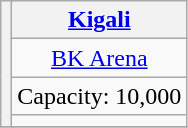<table class="wikitable" style="text-align:center">
<tr>
<th rowspan="4" colspan="2"></th>
<th><a href='#'>Kigali</a></th>
</tr>
<tr>
<td><a href='#'>BK Arena</a></td>
</tr>
<tr>
<td>Capacity: 10,000</td>
</tr>
<tr>
<td></td>
</tr>
<tr>
</tr>
</table>
